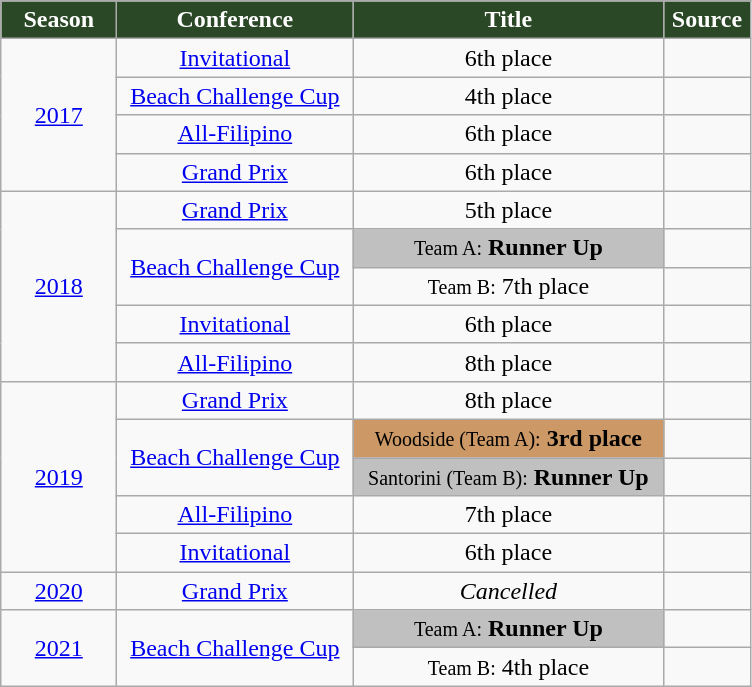<table class="wikitable">
<tr>
<th width=70px style="background:#2A4826; color:white">Season</th>
<th width=150px style="background:#2A4826; color:white">Conference</th>
<th width=200px style="background:#2A4826; color:white">Title</th>
<th width=50px style="background:#2A4826; color:white">Source</th>
</tr>
<tr align=center>
<td rowspan=4><a href='#'>2017</a></td>
<td><a href='#'>Invitational</a></td>
<td>6th place</td>
<td></td>
</tr>
<tr align=center>
<td><a href='#'>Beach Challenge Cup</a></td>
<td>4th place</td>
<td></td>
</tr>
<tr align=center>
<td><a href='#'>All-Filipino</a></td>
<td>6th place</td>
<td></td>
</tr>
<tr align=center>
<td><a href='#'>Grand Prix</a></td>
<td>6th place</td>
<td></td>
</tr>
<tr align=center>
<td rowspan=5><a href='#'>2018</a></td>
<td><a href='#'>Grand Prix</a></td>
<td>5th place</td>
<td></td>
</tr>
<tr align=center>
<td rowspan=2><a href='#'>Beach Challenge Cup</a></td>
<td style="background:silver"><small>Team A:</small> <strong>Runner Up</strong></td>
<td></td>
</tr>
<tr align=center>
<td><small>Team B:</small> 7th place</td>
<td></td>
</tr>
<tr align=center>
<td><a href='#'>Invitational</a></td>
<td>6th place</td>
<td></td>
</tr>
<tr align=center>
<td><a href='#'>All-Filipino</a></td>
<td>8th place</td>
<td></td>
</tr>
<tr align=center>
<td rowspan=5><a href='#'>2019</a></td>
<td><a href='#'>Grand Prix</a></td>
<td>8th place</td>
<td></td>
</tr>
<tr style="text-align: center;">
<td rowspan=2><a href='#'>Beach Challenge Cup</a></td>
<td style="background:#c96;"><small>Woodside (Team A):</small> <strong>3rd place</strong></td>
<td></td>
</tr>
<tr style="text-align: center;">
<td style="background:silver"><small>Santorini (Team B):</small> <strong>Runner Up</strong></td>
<td></td>
</tr>
<tr align=center>
<td><a href='#'>All-Filipino</a></td>
<td>7th place</td>
<td></td>
</tr>
<tr align=center>
<td><a href='#'>Invitational</a></td>
<td>6th place</td>
<td></td>
</tr>
<tr align=center>
<td><a href='#'>2020</a></td>
<td><a href='#'>Grand Prix</a></td>
<td><em>Cancelled</em></td>
<td></td>
</tr>
<tr align=center>
<td rowspan=2><a href='#'>2021</a></td>
<td rowspan=2><a href='#'>Beach Challenge Cup</a></td>
<td style="background:silver"><small>Team A:</small> <strong>Runner Up</strong></td>
<td></td>
</tr>
<tr style="text-align: center;">
<td><small>Team B:</small> 4th place</td>
<td></td>
</tr>
</table>
